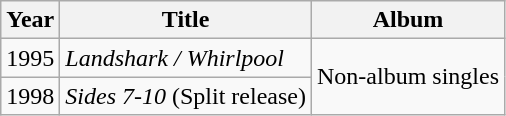<table class="wikitable" border="1">
<tr>
<th>Year</th>
<th>Title</th>
<th>Album</th>
</tr>
<tr>
<td>1995</td>
<td><em>Landshark / Whirlpool</em></td>
<td rowspan="2">Non-album singles</td>
</tr>
<tr>
<td>1998</td>
<td><em>Sides 7-10</em> (Split release)</td>
</tr>
</table>
